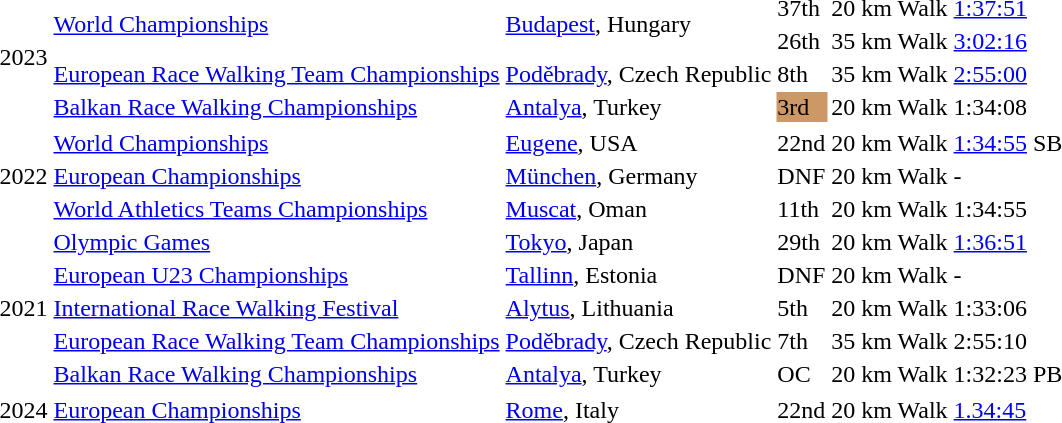<table>
<tr>
<td rowspan=4>2023</td>
<td rowspan=2><a href='#'>World Championships</a></td>
<td rowspan=2><a href='#'>Budapest</a>, Hungary</td>
<td>37th</td>
<td>20 km Walk</td>
<td><a href='#'>1:37:51</a></td>
</tr>
<tr>
<td>26th</td>
<td>35 km Walk</td>
<td><a href='#'>3:02:16</a></td>
</tr>
<tr>
<td><a href='#'>European Race Walking Team Championships</a></td>
<td><a href='#'>Poděbrady</a>, Czech Republic</td>
<td>8th</td>
<td>35 km Walk</td>
<td><a href='#'>2:55:00</a></td>
</tr>
<tr>
<td><a href='#'>Balkan Race Walking Championships</a></td>
<td><a href='#'>Antalya</a>, Turkey</td>
<td bgcolor=cc9966>3rd</td>
<td>20 km Walk</td>
<td>1:34:08</td>
</tr>
<tr>
</tr>
<tr>
<td rowspan=3>2022</td>
<td><a href='#'>World Championships</a></td>
<td><a href='#'>Eugene</a>, USA</td>
<td>22nd</td>
<td>20 km Walk</td>
<td><a href='#'>1:34:55</a> SB</td>
</tr>
<tr>
<td><a href='#'>European Championships</a></td>
<td><a href='#'>München</a>, Germany</td>
<td>DNF</td>
<td>20 km Walk</td>
<td>-</td>
</tr>
<tr>
<td><a href='#'>World Athletics Teams Championships</a></td>
<td><a href='#'>Muscat</a>, Oman</td>
<td>11th</td>
<td>20 km Walk</td>
<td>1:34:55</td>
</tr>
<tr>
<td rowspan=5>2021</td>
<td><a href='#'>Olympic Games</a></td>
<td><a href='#'>Tokyo</a>, Japan</td>
<td>29th</td>
<td>20 km Walk</td>
<td><a href='#'>1:36:51</a></td>
</tr>
<tr>
<td><a href='#'>European U23 Championships</a></td>
<td><a href='#'>Tallinn</a>, Estonia</td>
<td>DNF</td>
<td>20 km Walk</td>
<td>-</td>
</tr>
<tr>
<td><a href='#'>International Race Walking Festival</a></td>
<td><a href='#'>Alytus</a>, Lithuania</td>
<td>5th</td>
<td>20 km Walk</td>
<td>1:33:06</td>
</tr>
<tr>
<td><a href='#'>European Race Walking Team Championships</a></td>
<td><a href='#'>Poděbrady</a>, Czech Republic</td>
<td>7th</td>
<td>35 km Walk</td>
<td>2:55:10</td>
</tr>
<tr>
<td><a href='#'>Balkan Race Walking Championships</a></td>
<td><a href='#'>Antalya</a>, Turkey</td>
<td>OC</td>
<td>20 km Walk</td>
<td>1:32:23 PB</td>
</tr>
<tr>
</tr>
<tr>
<td>2024</td>
<td><a href='#'>European Championships</a></td>
<td><a href='#'>Rome</a>, Italy</td>
<td>22nd</td>
<td>20 km Walk</td>
<td><a href='#'>1.34:45</a></td>
</tr>
<tr>
</tr>
</table>
